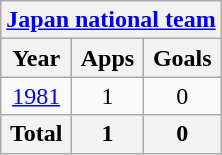<table class="wikitable" style="text-align:center">
<tr>
<th colspan=3><a href='#'>Japan national team</a></th>
</tr>
<tr>
<th>Year</th>
<th>Apps</th>
<th>Goals</th>
</tr>
<tr>
<td><a href='#'>1981</a></td>
<td>1</td>
<td>0</td>
</tr>
<tr>
<th>Total</th>
<th>1</th>
<th>0</th>
</tr>
</table>
